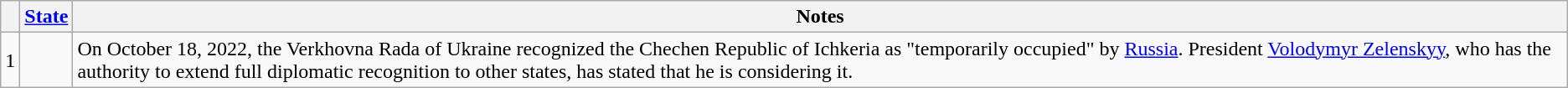<table class="wikitable sortable" align=center>
<tr>
<th></th>
<th><a href='#'>State</a></th>
<th class="unsortable">Notes</th>
</tr>
<tr>
<td>1</td>
<td></td>
<td>On October 18, 2022, the Verkhovna Rada of Ukraine recognized the Chechen Republic of Ichkeria as "temporarily occupied" by <a href='#'>Russia</a>.  President <a href='#'>Volodymyr Zelenskyy</a>, who has the authority to extend full diplomatic recognition to other states, has stated that he is considering it.<br></td>
</tr>
</table>
